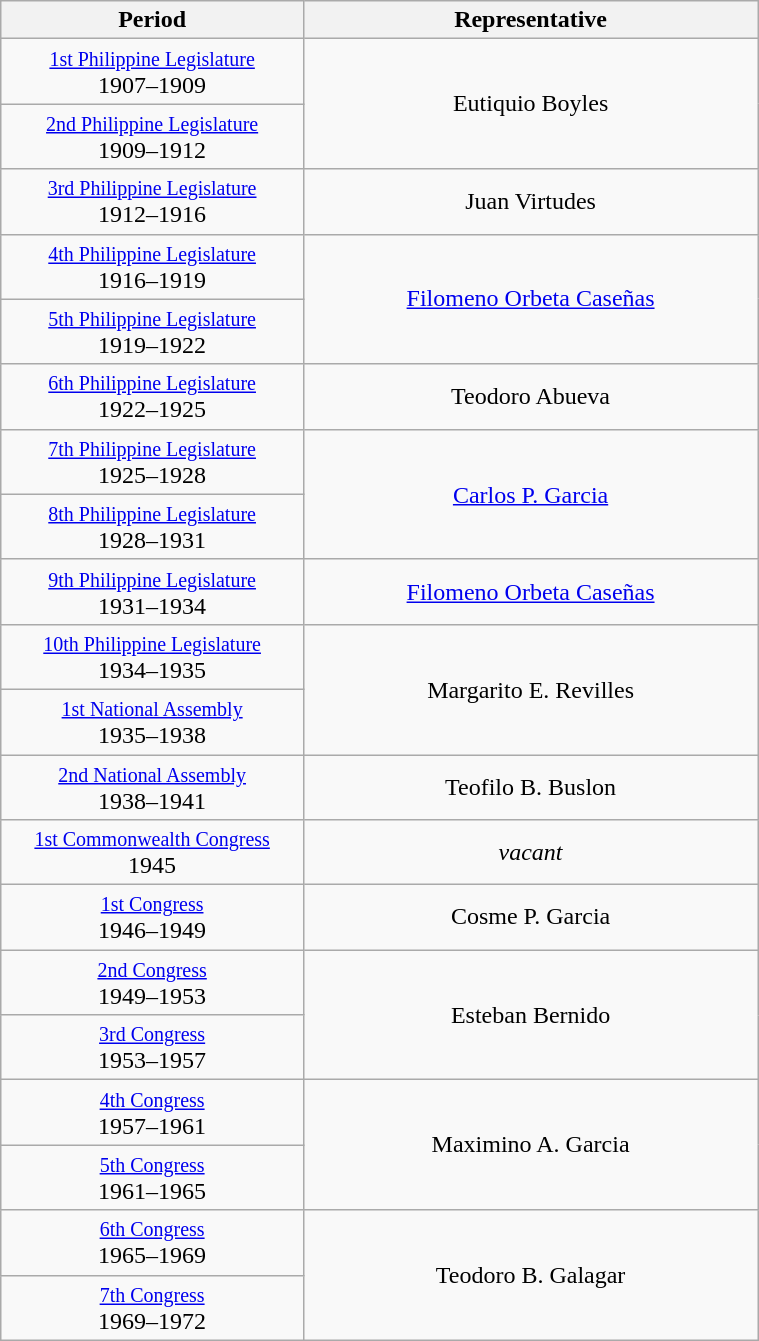<table class="wikitable" style="text-align:center; width:40%;">
<tr>
<th width="40%">Period</th>
<th>Representative</th>
</tr>
<tr>
<td><small><a href='#'>1st Philippine Legislature</a></small><br>1907–1909</td>
<td rowspan="2">Eutiquio Boyles</td>
</tr>
<tr>
<td><small><a href='#'>2nd Philippine Legislature</a></small><br>1909–1912</td>
</tr>
<tr>
<td><small><a href='#'>3rd Philippine Legislature</a></small><br>1912–1916</td>
<td>Juan Virtudes</td>
</tr>
<tr>
<td><small><a href='#'>4th Philippine Legislature</a></small><br>1916–1919</td>
<td rowspan="2"><a href='#'>Filomeno Orbeta Caseñas</a></td>
</tr>
<tr>
<td><small><a href='#'>5th Philippine Legislature</a></small><br>1919–1922</td>
</tr>
<tr>
<td><small><a href='#'>6th Philippine Legislature</a></small><br>1922–1925</td>
<td>Teodoro Abueva</td>
</tr>
<tr>
<td><small><a href='#'>7th Philippine Legislature</a></small><br>1925–1928</td>
<td rowspan="2"><a href='#'>Carlos P. Garcia</a></td>
</tr>
<tr>
<td><small><a href='#'>8th Philippine Legislature</a></small><br>1928–1931</td>
</tr>
<tr>
<td><small><a href='#'>9th Philippine Legislature</a></small><br>1931–1934</td>
<td><a href='#'>Filomeno Orbeta Caseñas</a></td>
</tr>
<tr>
<td><small><a href='#'>10th Philippine Legislature</a></small><br>1934–1935</td>
<td rowspan="2">Margarito E. Revilles</td>
</tr>
<tr>
<td><small><a href='#'>1st National Assembly</a></small><br>1935–1938</td>
</tr>
<tr>
<td><small><a href='#'>2nd National Assembly</a></small><br>1938–1941</td>
<td>Teofilo B. Buslon</td>
</tr>
<tr>
<td><small><a href='#'>1st Commonwealth Congress</a></small><br>1945</td>
<td><em>vacant</em></td>
</tr>
<tr>
<td><small><a href='#'>1st Congress</a></small><br>1946–1949</td>
<td>Cosme P. Garcia</td>
</tr>
<tr>
<td><small><a href='#'>2nd Congress</a></small><br>1949–1953</td>
<td rowspan="2">Esteban Bernido</td>
</tr>
<tr>
<td><small><a href='#'>3rd Congress</a></small><br>1953–1957</td>
</tr>
<tr>
<td><small><a href='#'>4th Congress</a></small><br>1957–1961</td>
<td rowspan="2">Maximino A. Garcia</td>
</tr>
<tr>
<td><small><a href='#'>5th Congress</a></small><br>1961–1965</td>
</tr>
<tr>
<td><small><a href='#'>6th Congress</a></small><br>1965–1969</td>
<td rowspan="2">Teodoro B. Galagar</td>
</tr>
<tr>
<td><small><a href='#'>7th Congress</a></small><br>1969–1972</td>
</tr>
</table>
